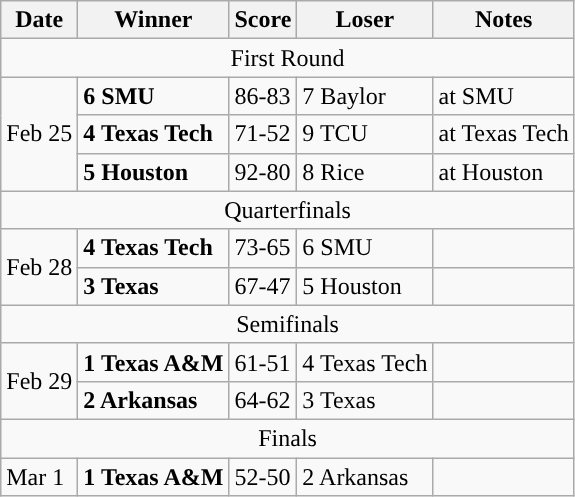<table class=wikitable>
<tr>
<th>Date</th>
<th>Winner</th>
<th>Score</th>
<th>Loser</th>
<th>Notes</th>
</tr>
<tr>
<td colspan="5" ; style="text-align: center">First Round</td>
</tr>
<tr>
<td rowspan ="3">Feb 25</td>
<td><strong>6 SMU</strong></td>
<td>86-83</td>
<td>7 Baylor</td>
<td>at SMU</td>
</tr>
<tr>
<td><strong>4 Texas Tech</strong></td>
<td>71-52</td>
<td>9 TCU</td>
<td>at Texas Tech</td>
</tr>
<tr>
<td><strong>5 Houston</strong></td>
<td>92-80</td>
<td>8 Rice</td>
<td>at Houston</td>
</tr>
<tr>
<td colspan="5" ; style="text-align: center">Quarterfinals</td>
</tr>
<tr>
<td rowspan ="2">Feb 28</td>
<td><strong>4 Texas Tech</strong></td>
<td>73-65</td>
<td>6 SMU</td>
<td></td>
</tr>
<tr>
<td><strong>3 Texas</strong></td>
<td>67-47</td>
<td>5 Houston</td>
<td></td>
</tr>
<tr>
<td colspan="5" ; style="text-align: center">Semifinals</td>
</tr>
<tr>
<td rowspan ="2">Feb 29</td>
<td><strong>1 Texas A&M</strong></td>
<td>61-51</td>
<td>4 Texas Tech</td>
<td></td>
</tr>
<tr>
<td><strong>2 Arkansas</strong></td>
<td>64-62</td>
<td>3 Texas</td>
<td></td>
</tr>
<tr>
<td colspan="5" ; style="text-align: center">Finals</td>
</tr>
<tr>
<td>Mar 1</td>
<td><strong>1 Texas A&M</strong></td>
<td>52-50</td>
<td>2 Arkansas</td>
<td></td>
</tr>
</table>
